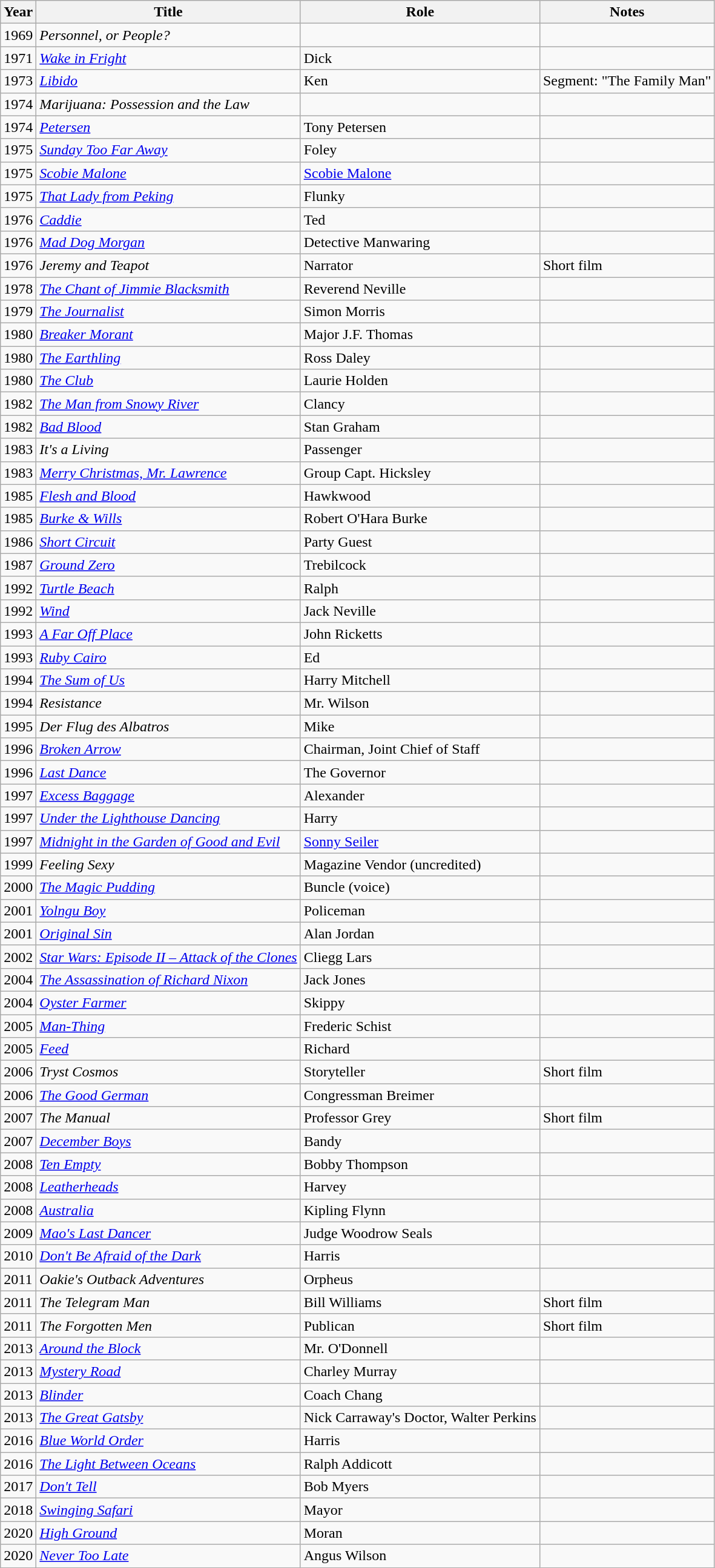<table class="wikitable sortable">
<tr>
<th>Year</th>
<th>Title</th>
<th>Role</th>
<th class="unsortable">Notes</th>
</tr>
<tr>
<td>1969</td>
<td><em>Personnel, or People?</em></td>
<td></td>
<td></td>
</tr>
<tr>
<td>1971</td>
<td><em><a href='#'>Wake in Fright</a></em></td>
<td>Dick</td>
<td></td>
</tr>
<tr>
<td>1973</td>
<td><em><a href='#'>Libido</a></em></td>
<td>Ken</td>
<td>Segment: "The Family Man"</td>
</tr>
<tr>
<td>1974</td>
<td><em>Marijuana: Possession and the Law</em></td>
<td></td>
<td></td>
</tr>
<tr>
<td>1974</td>
<td><em><a href='#'>Petersen</a></em></td>
<td>Tony Petersen</td>
<td></td>
</tr>
<tr>
<td>1975</td>
<td><em><a href='#'>Sunday Too Far Away</a></em></td>
<td>Foley</td>
<td></td>
</tr>
<tr>
<td>1975</td>
<td><em><a href='#'>Scobie Malone</a></em></td>
<td><a href='#'>Scobie Malone</a></td>
<td></td>
</tr>
<tr>
<td>1975</td>
<td><em><a href='#'>That Lady from Peking</a></em></td>
<td>Flunky</td>
<td></td>
</tr>
<tr>
<td>1976</td>
<td><em><a href='#'>Caddie</a></em></td>
<td>Ted</td>
<td></td>
</tr>
<tr>
<td>1976</td>
<td><em><a href='#'>Mad Dog Morgan</a></em></td>
<td>Detective Manwaring</td>
<td></td>
</tr>
<tr>
<td>1976</td>
<td><em>Jeremy and Teapot</em></td>
<td>Narrator</td>
<td>Short film</td>
</tr>
<tr>
<td>1978</td>
<td><em><a href='#'>The Chant of Jimmie Blacksmith</a></em></td>
<td>Reverend Neville</td>
<td></td>
</tr>
<tr>
<td>1979</td>
<td><em><a href='#'>The Journalist</a></em></td>
<td>Simon Morris</td>
<td></td>
</tr>
<tr>
<td>1980</td>
<td><em><a href='#'>Breaker Morant</a></em></td>
<td>Major J.F. Thomas</td>
<td></td>
</tr>
<tr>
<td>1980</td>
<td><em><a href='#'>The Earthling</a></em></td>
<td>Ross Daley</td>
<td></td>
</tr>
<tr>
<td>1980</td>
<td><em><a href='#'>The Club</a></em></td>
<td>Laurie Holden</td>
<td></td>
</tr>
<tr>
<td>1982</td>
<td><em><a href='#'>The Man from Snowy River</a></em></td>
<td>Clancy</td>
<td></td>
</tr>
<tr>
<td>1982</td>
<td><em><a href='#'>Bad Blood</a></em></td>
<td>Stan Graham</td>
<td></td>
</tr>
<tr>
<td>1983</td>
<td><em>It's a Living</em></td>
<td>Passenger</td>
<td></td>
</tr>
<tr>
<td>1983</td>
<td><em><a href='#'>Merry Christmas, Mr. Lawrence</a></em></td>
<td>Group Capt. Hicksley</td>
<td></td>
</tr>
<tr>
<td>1985</td>
<td><em><a href='#'>Flesh and Blood</a></em></td>
<td>Hawkwood</td>
<td></td>
</tr>
<tr>
<td>1985</td>
<td><em><a href='#'>Burke & Wills</a></em></td>
<td>Robert O'Hara Burke</td>
<td></td>
</tr>
<tr>
<td>1986</td>
<td><em><a href='#'>Short Circuit</a></em></td>
<td>Party Guest</td>
<td></td>
</tr>
<tr>
<td>1987</td>
<td><em><a href='#'>Ground Zero</a></em></td>
<td>Trebilcock</td>
<td></td>
</tr>
<tr>
<td>1992</td>
<td><em><a href='#'>Turtle Beach</a></em></td>
<td>Ralph</td>
<td></td>
</tr>
<tr>
<td>1992</td>
<td><em><a href='#'>Wind</a></em></td>
<td>Jack Neville</td>
<td></td>
</tr>
<tr>
<td>1993</td>
<td><em><a href='#'>A Far Off Place</a></em></td>
<td>John Ricketts</td>
<td></td>
</tr>
<tr>
<td>1993</td>
<td><em><a href='#'>Ruby Cairo</a></em></td>
<td>Ed</td>
<td></td>
</tr>
<tr>
<td>1994</td>
<td><em><a href='#'>The Sum of Us</a></em></td>
<td>Harry Mitchell</td>
<td></td>
</tr>
<tr>
<td>1994</td>
<td><em>Resistance</em></td>
<td>Mr. Wilson</td>
<td></td>
</tr>
<tr>
<td>1995</td>
<td><em>Der Flug des Albatros</em></td>
<td>Mike</td>
<td></td>
</tr>
<tr>
<td>1996</td>
<td><em><a href='#'>Broken Arrow</a></em></td>
<td>Chairman, Joint Chief of Staff</td>
<td></td>
</tr>
<tr>
<td>1996</td>
<td><em><a href='#'>Last Dance</a></em></td>
<td>The Governor</td>
<td></td>
</tr>
<tr>
<td>1997</td>
<td><em><a href='#'>Excess Baggage</a></em></td>
<td>Alexander</td>
<td></td>
</tr>
<tr>
<td>1997</td>
<td><em><a href='#'>Under the Lighthouse Dancing</a></em></td>
<td>Harry</td>
<td></td>
</tr>
<tr>
<td>1997</td>
<td><em><a href='#'>Midnight in the Garden of Good and Evil</a></em></td>
<td><a href='#'>Sonny Seiler</a></td>
<td></td>
</tr>
<tr>
<td>1999</td>
<td><em>Feeling Sexy</em></td>
<td>Magazine Vendor (uncredited)</td>
<td></td>
</tr>
<tr>
<td>2000</td>
<td><em><a href='#'>The Magic Pudding</a></em></td>
<td>Buncle (voice)</td>
<td></td>
</tr>
<tr>
<td>2001</td>
<td><em><a href='#'>Yolngu Boy</a></em></td>
<td>Policeman</td>
<td></td>
</tr>
<tr>
<td>2001</td>
<td><em><a href='#'>Original Sin</a></em></td>
<td>Alan Jordan</td>
<td></td>
</tr>
<tr>
<td>2002</td>
<td><em><a href='#'>Star Wars: Episode II – Attack of the Clones</a></em></td>
<td>Cliegg Lars</td>
<td></td>
</tr>
<tr>
<td>2004</td>
<td><em><a href='#'>The Assassination of Richard Nixon</a></em></td>
<td>Jack Jones</td>
<td></td>
</tr>
<tr>
<td>2004</td>
<td><em><a href='#'>Oyster Farmer</a></em></td>
<td>Skippy</td>
<td></td>
</tr>
<tr>
<td>2005</td>
<td><em><a href='#'>Man-Thing</a></em></td>
<td>Frederic Schist</td>
<td></td>
</tr>
<tr>
<td>2005</td>
<td><em><a href='#'>Feed</a></em></td>
<td>Richard</td>
<td></td>
</tr>
<tr>
<td>2006</td>
<td><em>Tryst Cosmos</em></td>
<td>Storyteller</td>
<td>Short film</td>
</tr>
<tr>
<td>2006</td>
<td><em><a href='#'>The Good German</a></em></td>
<td>Congressman Breimer</td>
<td></td>
</tr>
<tr>
<td>2007</td>
<td><em>The Manual</em></td>
<td>Professor Grey</td>
<td>Short film</td>
</tr>
<tr>
<td>2007</td>
<td><em><a href='#'>December Boys</a></em></td>
<td>Bandy</td>
<td></td>
</tr>
<tr>
<td>2008</td>
<td><em><a href='#'>Ten Empty</a></em></td>
<td>Bobby Thompson</td>
<td></td>
</tr>
<tr>
<td>2008</td>
<td><em><a href='#'>Leatherheads</a></em></td>
<td>Harvey</td>
<td></td>
</tr>
<tr>
<td>2008</td>
<td><em><a href='#'>Australia</a></em></td>
<td>Kipling Flynn</td>
<td></td>
</tr>
<tr>
<td>2009</td>
<td><em><a href='#'>Mao's Last Dancer</a></em></td>
<td>Judge Woodrow Seals</td>
<td></td>
</tr>
<tr>
<td>2010</td>
<td><em><a href='#'>Don't Be Afraid of the Dark</a></em></td>
<td>Harris</td>
<td></td>
</tr>
<tr>
<td>2011</td>
<td><em>Oakie's Outback Adventures</em></td>
<td>Orpheus</td>
<td></td>
</tr>
<tr>
<td>2011</td>
<td><em>The Telegram Man</em></td>
<td>Bill Williams</td>
<td>Short film</td>
</tr>
<tr>
<td>2011</td>
<td><em>The Forgotten Men</em></td>
<td>Publican</td>
<td>Short film</td>
</tr>
<tr>
<td>2013</td>
<td><em><a href='#'>Around the Block</a></em></td>
<td>Mr. O'Donnell</td>
<td></td>
</tr>
<tr>
<td>2013</td>
<td><em><a href='#'>Mystery Road</a></em></td>
<td>Charley Murray</td>
<td></td>
</tr>
<tr>
<td>2013</td>
<td><em><a href='#'>Blinder</a></em></td>
<td>Coach Chang</td>
<td></td>
</tr>
<tr>
<td>2013</td>
<td><em><a href='#'>The Great Gatsby</a></em></td>
<td>Nick Carraway's Doctor, Walter Perkins</td>
<td></td>
</tr>
<tr>
<td>2016</td>
<td><em><a href='#'>Blue World Order</a> </em></td>
<td>Harris</td>
<td></td>
</tr>
<tr>
<td>2016</td>
<td><em><a href='#'>The Light Between Oceans</a> </em></td>
<td>Ralph Addicott</td>
<td></td>
</tr>
<tr>
<td>2017</td>
<td><em><a href='#'>Don't Tell</a></em></td>
<td>Bob Myers</td>
<td></td>
</tr>
<tr>
<td>2018</td>
<td><em><a href='#'>Swinging Safari</a></em></td>
<td>Mayor</td>
<td></td>
</tr>
<tr>
<td>2020</td>
<td><em><a href='#'>High Ground</a></em></td>
<td>Moran</td>
<td></td>
</tr>
<tr>
<td>2020</td>
<td><em><a href='#'>Never Too Late</a></em></td>
<td>Angus Wilson</td>
<td></td>
</tr>
</table>
